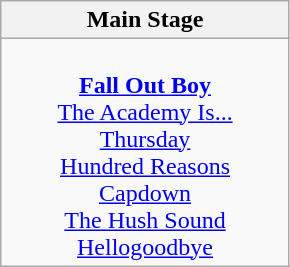<table class="wikitable">
<tr>
<th>Main Stage</th>
</tr>
<tr>
<td valign="top" align="center" width=185><br><strong><a href='#'>Fall Out Boy</a></strong>
<br><a href='#'>The Academy Is...</a>
<br><a href='#'>Thursday</a>
<br><a href='#'>Hundred Reasons</a>
<br><a href='#'>Capdown</a>
<br><a href='#'>The Hush Sound</a>
<br><a href='#'>Hellogoodbye</a></td>
</tr>
</table>
